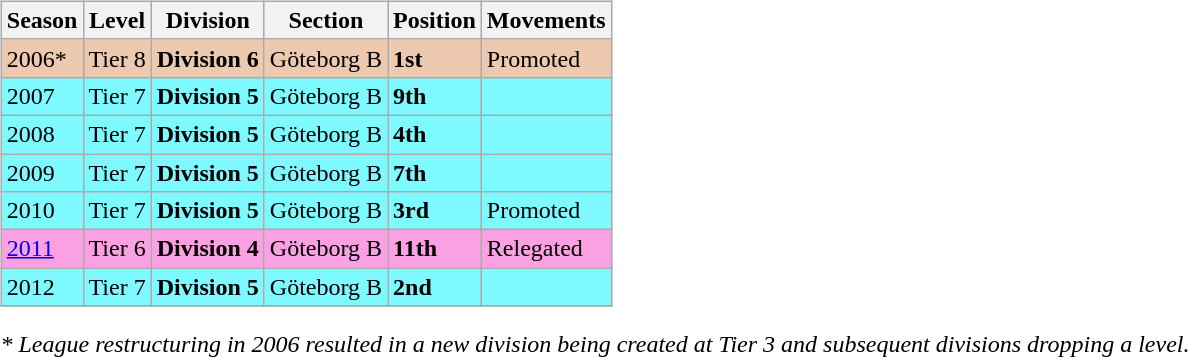<table>
<tr>
<td valign="top" width=0%><br><table class="wikitable">
<tr style="background:#f0f6fa;">
<th><strong>Season</strong></th>
<th><strong>Level</strong></th>
<th><strong>Division</strong></th>
<th><strong>Section</strong></th>
<th><strong>Position</strong></th>
<th><strong>Movements</strong></th>
</tr>
<tr>
<td style="background:#EDC9AF;">2006*</td>
<td style="background:#EDC9AF;">Tier 8</td>
<td style="background:#EDC9AF;"><strong>Division 6</strong></td>
<td style="background:#EDC9AF;">Göteborg B</td>
<td style="background:#EDC9AF;"><strong>1st</strong></td>
<td style="background:#EDC9AF;">Promoted</td>
</tr>
<tr>
<td style="background:#7DF9FF;">2007</td>
<td style="background:#7DF9FF;">Tier 7</td>
<td style="background:#7DF9FF;"><strong>Division 5</strong></td>
<td style="background:#7DF9FF;">Göteborg B</td>
<td style="background:#7DF9FF;"><strong>9th</strong></td>
<td style="background:#7DF9FF;"></td>
</tr>
<tr>
<td style="background:#7DF9FF;">2008</td>
<td style="background:#7DF9FF;">Tier 7</td>
<td style="background:#7DF9FF;"><strong>Division 5</strong></td>
<td style="background:#7DF9FF;">Göteborg B</td>
<td style="background:#7DF9FF;"><strong>4th</strong></td>
<td style="background:#7DF9FF;"></td>
</tr>
<tr>
<td style="background:#7DF9FF;">2009</td>
<td style="background:#7DF9FF;">Tier 7</td>
<td style="background:#7DF9FF;"><strong>Division 5</strong></td>
<td style="background:#7DF9FF;">Göteborg B</td>
<td style="background:#7DF9FF;"><strong>7th</strong></td>
<td style="background:#7DF9FF;"></td>
</tr>
<tr>
<td style="background:#7DF9FF;">2010</td>
<td style="background:#7DF9FF;">Tier 7</td>
<td style="background:#7DF9FF;"><strong>Division 5</strong></td>
<td style="background:#7DF9FF;">Göteborg B</td>
<td style="background:#7DF9FF;"><strong>3rd</strong></td>
<td style="background:#7DF9FF;">Promoted</td>
</tr>
<tr>
<td style="background:#FBA0E3;"><a href='#'>2011</a></td>
<td style="background:#FBA0E3;">Tier 6</td>
<td style="background:#FBA0E3;"><strong>Division 4</strong></td>
<td style="background:#FBA0E3;">Göteborg B</td>
<td style="background:#FBA0E3;"><strong>11th</strong></td>
<td style="background:#FBA0E3;">Relegated</td>
</tr>
<tr>
<td style="background:#7DF9FF;">2012</td>
<td style="background:#7DF9FF;">Tier 7</td>
<td style="background:#7DF9FF;"><strong>Division 5</strong></td>
<td style="background:#7DF9FF;">Göteborg B</td>
<td style="background:#7DF9FF;"><strong>2nd</strong></td>
<td style="background:#7DF9FF;"></td>
</tr>
<tr>
</tr>
</table>
<em>* League restructuring in 2006 resulted in a new division being created at Tier 3 and subsequent divisions dropping a level.</em>


</td>
</tr>
</table>
